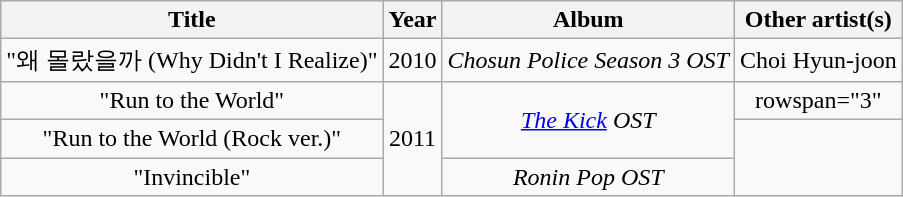<table class="wikitable" style="text-align: center;">
<tr>
<th>Title</th>
<th>Year</th>
<th>Album</th>
<th>Other artist(s)</th>
</tr>
<tr>
<td>"왜 몰랐을까 (Why Didn't I Realize)"</td>
<td>2010</td>
<td><em>Chosun Police Season 3 OST</em></td>
<td>Choi Hyun-joon</td>
</tr>
<tr>
<td>"Run to the World"</td>
<td rowspan="3">2011</td>
<td rowspan="2"><em><a href='#'>The Kick</a> OST</em></td>
<td>rowspan="3" </td>
</tr>
<tr>
<td>"Run to the World (Rock ver.)"</td>
</tr>
<tr>
<td>"Invincible"</td>
<td><em>Ronin Pop OST</em></td>
</tr>
</table>
